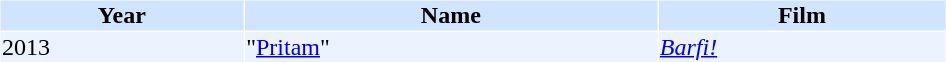<table cellspacing="1" cellpadding="1" border="0" style="width:50%;">
<tr style="background:#d1e4fd;">
<th>Year</th>
<th>Name</th>
<th>Film</th>
</tr>
<tr style="background:#edf3fe;">
<td>2013</td>
<td>"<a href='#'>Pritam</a>"</td>
<td><em><a href='#'>Barfi!</a></em></td>
</tr>
<tr>
</tr>
</table>
